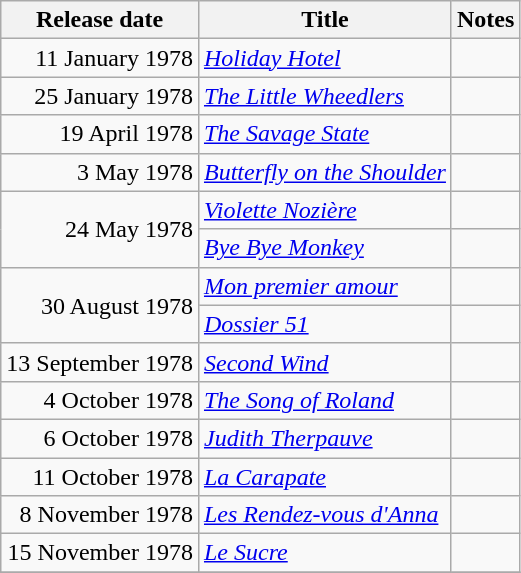<table class="wikitable sortable">
<tr>
<th scope="col">Release date</th>
<th>Title</th>
<th>Notes</th>
</tr>
<tr>
<td style="text-align:right;">11 January 1978</td>
<td><em><a href='#'>Holiday Hotel</a></em></td>
<td></td>
</tr>
<tr>
<td style="text-align:right;">25 January 1978</td>
<td><em><a href='#'>The Little Wheedlers</a></em></td>
<td></td>
</tr>
<tr>
<td style="text-align:right;">19 April 1978</td>
<td><em><a href='#'>The Savage State</a></em></td>
<td></td>
</tr>
<tr>
<td style="text-align:right;">3 May 1978</td>
<td><em><a href='#'>Butterfly on the Shoulder</a></em></td>
<td></td>
</tr>
<tr>
<td style="text-align:right;" rowspan="2">24 May 1978</td>
<td><em><a href='#'>Violette Nozière</a></em></td>
<td></td>
</tr>
<tr>
<td><em><a href='#'>Bye Bye Monkey</a></em></td>
<td></td>
</tr>
<tr>
<td style="text-align:right;" rowspan="2">30 August 1978</td>
<td><em><a href='#'>Mon premier amour</a></em></td>
<td></td>
</tr>
<tr>
<td><em><a href='#'>Dossier 51</a></em></td>
<td></td>
</tr>
<tr>
<td style="text-align:right;">13 September 1978</td>
<td><em><a href='#'>Second Wind</a></em></td>
<td></td>
</tr>
<tr>
<td style="text-align:right;">4 October 1978</td>
<td><em><a href='#'>The Song of Roland</a></em></td>
<td></td>
</tr>
<tr>
<td style="text-align:right;">6 October 1978</td>
<td><em><a href='#'>Judith Therpauve</a></em></td>
<td></td>
</tr>
<tr>
<td style="text-align:right;">11 October 1978</td>
<td><em><a href='#'>La Carapate</a></em></td>
<td></td>
</tr>
<tr>
<td style="text-align:right;">8 November 1978</td>
<td><em><a href='#'>Les Rendez-vous d'Anna</a></em></td>
<td></td>
</tr>
<tr>
<td style="text-align:right;">15 November 1978</td>
<td><em><a href='#'>Le Sucre</a></em></td>
<td></td>
</tr>
<tr>
</tr>
</table>
